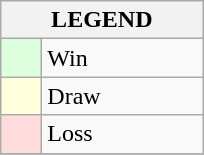<table class="wikitable" border="1">
<tr>
<th colspan="2">LEGEND</th>
</tr>
<tr>
<td style="background:#ddffdd;" width=20> </td>
<td width=100>Win</td>
</tr>
<tr>
<td style="background:#ffffdd"  width=20> </td>
<td width=100>Draw</td>
</tr>
<tr>
<td style="background:#ffdddd;" width=20> </td>
<td width=100>Loss</td>
</tr>
<tr>
</tr>
</table>
